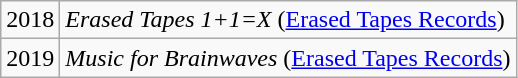<table class="wikitable">
<tr>
<td>2018</td>
<td><em>Erased Tapes 1+1=X</em> (<a href='#'>Erased Tapes Records</a>)</td>
</tr>
<tr>
<td>2019</td>
<td><em>Music for Brainwaves</em> (<a href='#'>Erased Tapes Records</a>)</td>
</tr>
</table>
